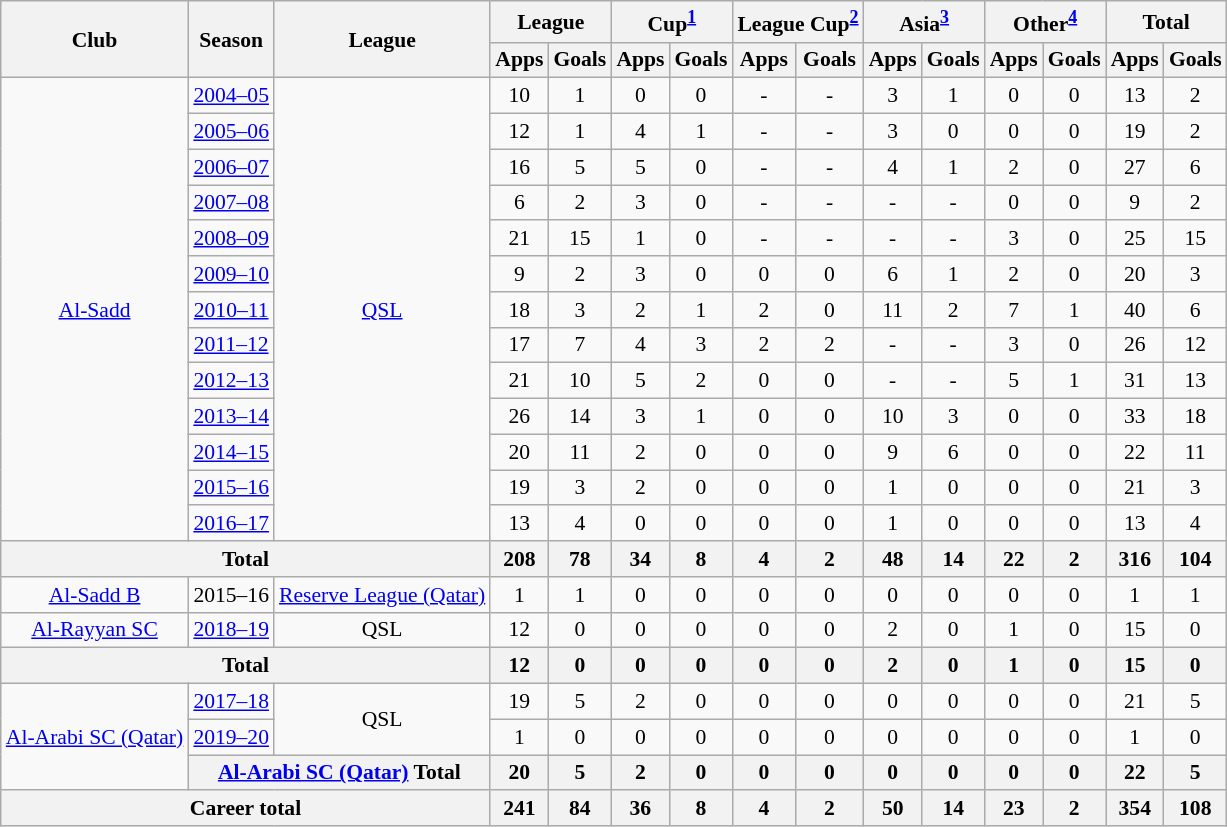<table class="wikitable" style="font-size:90%; text-align:center;">
<tr>
<th rowspan="2">Club</th>
<th rowspan="2">Season</th>
<th rowspan="2">League</th>
<th colspan="2">League</th>
<th colspan="2">Cup<sup><a href='#'>1</a></sup></th>
<th colspan="2">League Cup<sup><a href='#'>2</a></sup></th>
<th colspan="2">Asia<sup><a href='#'>3</a></sup></th>
<th colspan="2">Other<sup><a href='#'>4</a></sup></th>
<th colspan="2">Total</th>
</tr>
<tr>
<th>Apps</th>
<th>Goals</th>
<th>Apps</th>
<th>Goals</th>
<th>Apps</th>
<th>Goals</th>
<th>Apps</th>
<th>Goals</th>
<th>Apps</th>
<th>Goals</th>
<th>Apps</th>
<th>Goals</th>
</tr>
<tr>
<td rowspan="13"><a href='#'>Al-Sadd</a></td>
<td><a href='#'>2004–05</a></td>
<td rowspan="13" valign="center"><a href='#'>QSL</a></td>
<td>10</td>
<td>1</td>
<td>0</td>
<td>0</td>
<td>-</td>
<td>-</td>
<td>3</td>
<td>1</td>
<td>0</td>
<td>0</td>
<td>13</td>
<td>2</td>
</tr>
<tr>
<td><a href='#'>2005–06</a></td>
<td>12</td>
<td>1</td>
<td>4</td>
<td>1</td>
<td>-</td>
<td>-</td>
<td>3</td>
<td>0</td>
<td>0</td>
<td>0</td>
<td>19</td>
<td>2</td>
</tr>
<tr>
<td><a href='#'>2006–07</a></td>
<td>16</td>
<td>5</td>
<td>5</td>
<td>0</td>
<td>-</td>
<td>-</td>
<td>4</td>
<td>1</td>
<td>2</td>
<td>0</td>
<td>27</td>
<td>6</td>
</tr>
<tr>
<td><a href='#'>2007–08</a></td>
<td>6</td>
<td>2</td>
<td>3</td>
<td>0</td>
<td>-</td>
<td>-</td>
<td>-</td>
<td>-</td>
<td>0</td>
<td>0</td>
<td>9</td>
<td>2</td>
</tr>
<tr>
<td><a href='#'>2008–09</a></td>
<td>21</td>
<td>15</td>
<td>1</td>
<td>0</td>
<td>-</td>
<td>-</td>
<td>-</td>
<td>-</td>
<td>3</td>
<td>0</td>
<td>25</td>
<td>15</td>
</tr>
<tr>
<td><a href='#'>2009–10</a></td>
<td>9</td>
<td>2</td>
<td>3</td>
<td>0</td>
<td>0</td>
<td>0</td>
<td>6</td>
<td>1</td>
<td>2</td>
<td>0</td>
<td>20</td>
<td>3</td>
</tr>
<tr>
<td><a href='#'>2010–11</a></td>
<td>18</td>
<td>3</td>
<td>2</td>
<td>1</td>
<td>2</td>
<td>0</td>
<td>11</td>
<td>2</td>
<td>7</td>
<td>1</td>
<td>40</td>
<td>6</td>
</tr>
<tr>
<td><a href='#'>2011–12</a></td>
<td>17</td>
<td>7</td>
<td>4</td>
<td>3</td>
<td>2</td>
<td>2</td>
<td>-</td>
<td>-</td>
<td>3</td>
<td>0</td>
<td>26</td>
<td>12</td>
</tr>
<tr>
<td><a href='#'>2012–13</a></td>
<td>21</td>
<td>10</td>
<td>5</td>
<td>2</td>
<td>0</td>
<td>0</td>
<td>-</td>
<td>-</td>
<td>5</td>
<td>1</td>
<td>31</td>
<td>13</td>
</tr>
<tr>
<td><a href='#'>2013–14</a></td>
<td>26</td>
<td>14</td>
<td>3</td>
<td>1</td>
<td>0</td>
<td>0</td>
<td>10</td>
<td>3</td>
<td>0</td>
<td>0</td>
<td>33</td>
<td>18</td>
</tr>
<tr>
<td><a href='#'>2014–15</a></td>
<td>20</td>
<td>11</td>
<td>2</td>
<td>0</td>
<td>0</td>
<td>0</td>
<td>9</td>
<td>6</td>
<td>0</td>
<td>0</td>
<td>22</td>
<td>11</td>
</tr>
<tr>
<td><a href='#'>2015–16</a></td>
<td>19</td>
<td>3</td>
<td>2</td>
<td>0</td>
<td>0</td>
<td>0</td>
<td>1</td>
<td>0</td>
<td>0</td>
<td>0</td>
<td>21</td>
<td>3</td>
</tr>
<tr>
<td><a href='#'>2016–17</a></td>
<td>13</td>
<td>4</td>
<td>0</td>
<td>0</td>
<td>0</td>
<td>0</td>
<td>1</td>
<td>0</td>
<td>0</td>
<td>0</td>
<td>13</td>
<td>4</td>
</tr>
<tr>
<th colspan="3">Total</th>
<th>208</th>
<th>78</th>
<th>34</th>
<th>8</th>
<th>4</th>
<th>2</th>
<th>48</th>
<th>14</th>
<th>22</th>
<th>2</th>
<th>316</th>
<th>104</th>
</tr>
<tr>
<td rowspan="1"><a href='#'>Al-Sadd B</a></td>
<td>2015–16</td>
<td rowspan="1"><a href='#'>Reserve League (Qatar)</a></td>
<td>1</td>
<td>1</td>
<td>0</td>
<td>0</td>
<td>0</td>
<td>0</td>
<td>0</td>
<td>0</td>
<td>0</td>
<td>0</td>
<td>1</td>
<td>1</td>
</tr>
<tr>
<td rowspan="1"><a href='#'>Al-Rayyan SC</a></td>
<td><a href='#'>2018–19</a></td>
<td rowspan="1">QSL</td>
<td>12</td>
<td>0</td>
<td>0</td>
<td>0</td>
<td>0</td>
<td>0</td>
<td>2</td>
<td>0</td>
<td>1</td>
<td>0</td>
<td>15</td>
<td>0</td>
</tr>
<tr>
<th colspan="3">Total</th>
<th>12</th>
<th>0</th>
<th>0</th>
<th>0</th>
<th>0</th>
<th>0</th>
<th>2</th>
<th>0</th>
<th>1</th>
<th>0</th>
<th>15</th>
<th>0</th>
</tr>
<tr>
<td rowspan="3"><a href='#'>Al-Arabi SC (Qatar)</a></td>
<td><a href='#'>2017–18</a></td>
<td rowspan="2">QSL</td>
<td>19</td>
<td>5</td>
<td>2</td>
<td>0</td>
<td>0</td>
<td>0</td>
<td>0</td>
<td>0</td>
<td>0</td>
<td>0</td>
<td>21</td>
<td>5</td>
</tr>
<tr>
<td><a href='#'>2019–20</a></td>
<td>1</td>
<td>0</td>
<td>0</td>
<td>0</td>
<td>0</td>
<td>0</td>
<td>0</td>
<td>0</td>
<td>0</td>
<td>0</td>
<td>1</td>
<td>0</td>
</tr>
<tr>
<th colspan="2"><a href='#'>Al-Arabi SC (Qatar)</a> Total</th>
<th>20</th>
<th>5</th>
<th>2</th>
<th>0</th>
<th>0</th>
<th>0</th>
<th>0</th>
<th>0</th>
<th>0</th>
<th>0</th>
<th>22</th>
<th>5</th>
</tr>
<tr>
<th colspan="3">Career total</th>
<th>241</th>
<th>84</th>
<th>36</th>
<th>8</th>
<th>4</th>
<th>2</th>
<th>50</th>
<th>14</th>
<th>23</th>
<th>2</th>
<th>354</th>
<th>108</th>
</tr>
</table>
